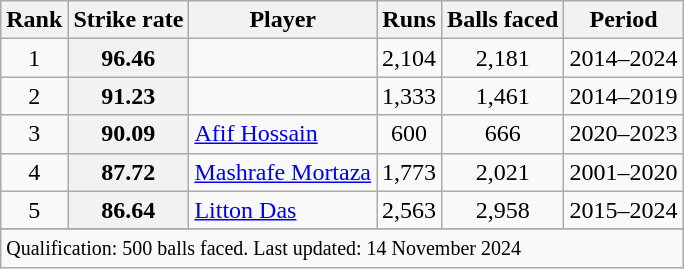<table class="wikitable plainrowheaders sortable">
<tr>
<th scope=col>Rank</th>
<th scope=col>Strike rate</th>
<th scope=col>Player</th>
<th scope=col>Runs</th>
<th scope=col>Balls faced</th>
<th scope=col>Period</th>
</tr>
<tr>
<td align=center>1</td>
<th scope=row style="text-align:center;">96.46</th>
<td></td>
<td align=center>2,104</td>
<td align=center>2,181</td>
<td>2014–2024</td>
</tr>
<tr>
<td align=center>2</td>
<th scope=row style=text-align:center;>91.23</th>
<td></td>
<td align=center>1,333</td>
<td align=center>1,461</td>
<td>2014–2019</td>
</tr>
<tr>
<td align="center">3</td>
<th scope="row" style="text-align:center;">90.09</th>
<td><a href='#'>Afif Hossain</a></td>
<td align="center">600</td>
<td align="center">666</td>
<td>2020–2023</td>
</tr>
<tr>
<td align="center">4</td>
<th scope="row" style="text-align:center;">87.72</th>
<td><a href='#'>Mashrafe Mortaza</a></td>
<td align="center">1,773</td>
<td align="center">2,021</td>
<td>2001–2020</td>
</tr>
<tr>
<td align=center>5</td>
<th scope=row style=text-align:center;>86.64</th>
<td><a href='#'>Litton Das</a></td>
<td align=center>2,563</td>
<td align=center>2,958</td>
<td>2015–2024</td>
</tr>
<tr>
</tr>
<tr class=sortbottom>
<td colspan=6><small>Qualification: 500 balls faced. Last updated: 14 November 2024</small></td>
</tr>
</table>
